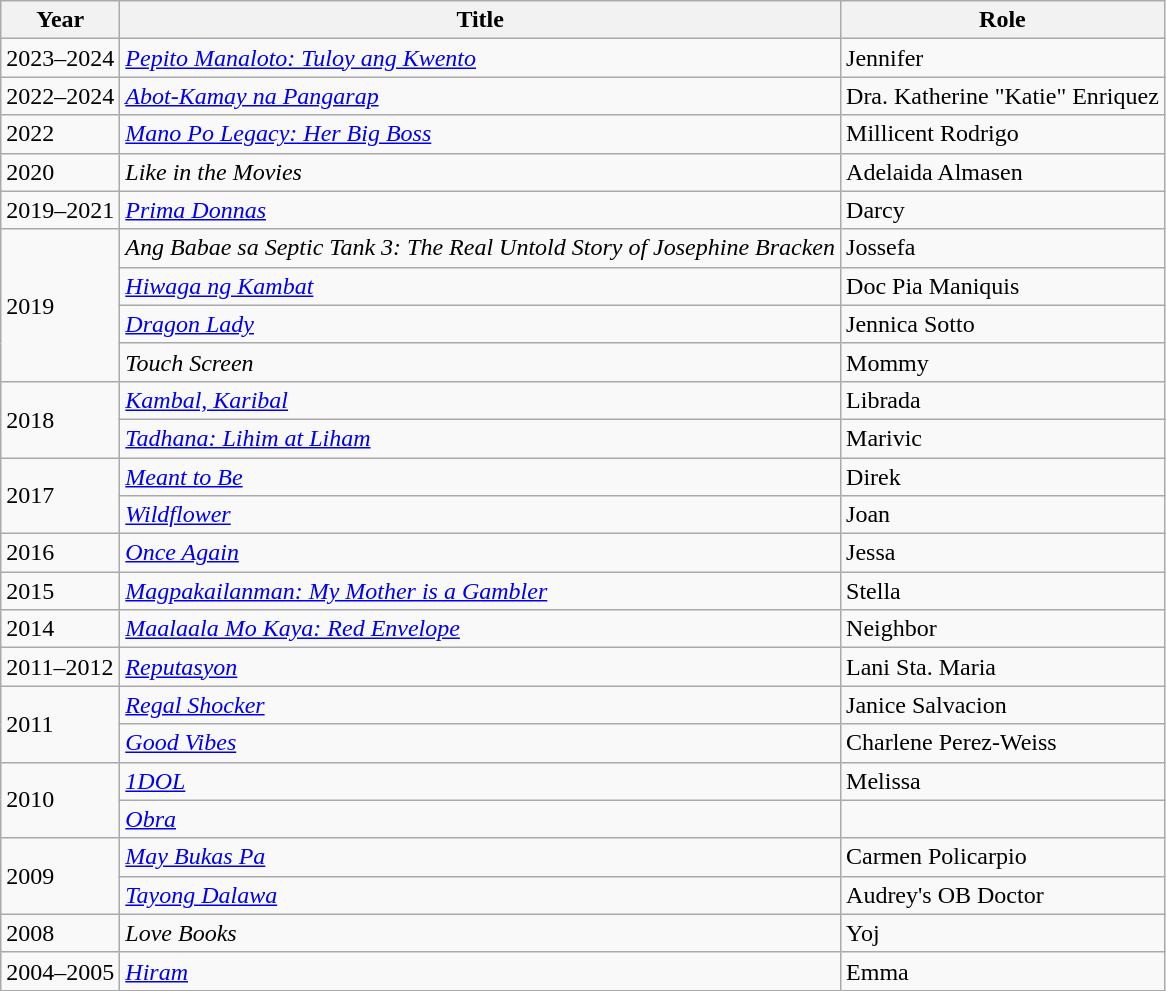<table class="wikitable sortable">
<tr>
<th>Year</th>
<th>Title</th>
<th>Role</th>
</tr>
<tr>
<td>2023–2024</td>
<td><a href='#'><em>Pepito Manaloto: Tuloy ang Kwento</em></a></td>
<td>Jennifer</td>
</tr>
<tr>
<td>2022–2024</td>
<td><em><a href='#'>Abot-Kamay na Pangarap</a></em></td>
<td>Dra. Katherine "Katie" Enriquez</td>
</tr>
<tr>
<td>2022</td>
<td><em><a href='#'>Mano Po Legacy: Her Big Boss</a></em></td>
<td>Millicent Rodrigo</td>
</tr>
<tr>
<td>2020</td>
<td><em>Like in the Movies</em></td>
<td>Adelaida Almasen</td>
</tr>
<tr>
<td>2019–2021</td>
<td><em><a href='#'>Prima Donnas</a></em></td>
<td>Darcy</td>
</tr>
<tr>
<td rowspan="4">2019</td>
<td><em>Ang Babae sa Septic Tank 3: The Real Untold Story of Josephine Bracken</em></td>
<td>Jossefa</td>
</tr>
<tr>
<td><em><a href='#'>Hiwaga ng Kambat</a></em></td>
<td>Doc Pia Maniquis</td>
</tr>
<tr>
<td><em><a href='#'>Dragon Lady</a></em></td>
<td>Jennica Sotto</td>
</tr>
<tr>
<td><em>Touch Screen</em></td>
<td>Mommy</td>
</tr>
<tr>
<td rowspan="2">2018</td>
<td><em><a href='#'>Kambal, Karibal</a></em></td>
<td>Librada</td>
</tr>
<tr>
<td><em><a href='#'>Tadhana: Lihim at Liham</a></em></td>
<td>Marivic</td>
</tr>
<tr>
<td rowspan="2">2017</td>
<td><em><a href='#'>Meant to Be</a></em></td>
<td>Direk</td>
</tr>
<tr>
<td><em><a href='#'>Wildflower</a></em></td>
<td>Joan</td>
</tr>
<tr>
<td>2016</td>
<td><em><a href='#'>Once Again</a></em></td>
<td>Jessa</td>
</tr>
<tr>
<td>2015</td>
<td><em><a href='#'>Magpakailanman: My Mother is a Gambler</a></em></td>
<td>Stella</td>
</tr>
<tr>
<td>2014</td>
<td><em><a href='#'>Maalaala Mo Kaya: Red Envelope</a></em></td>
<td>Neighbor</td>
</tr>
<tr>
<td>2011–2012</td>
<td><em><a href='#'>Reputasyon</a></em></td>
<td>Lani Sta. Maria</td>
</tr>
<tr>
<td rowspan="2">2011</td>
<td><em><a href='#'>Regal Shocker</a></em></td>
<td>Janice Salvacion</td>
</tr>
<tr>
<td><em><a href='#'>Good Vibes</a></em></td>
<td>Charlene Perez-Weiss</td>
</tr>
<tr>
<td rowspan="2">2010</td>
<td><em><a href='#'>1DOL</a></em></td>
<td>Melissa</td>
</tr>
<tr>
<td><em><a href='#'>Obra</a></em></td>
<td></td>
</tr>
<tr>
<td rowspan="2">2009</td>
<td><em><a href='#'>May Bukas Pa</a></em></td>
<td>Carmen Policarpio</td>
</tr>
<tr>
<td><em><a href='#'>Tayong Dalawa</a></em></td>
<td>Audrey's OB Doctor</td>
</tr>
<tr>
<td>2008</td>
<td><em>Love Books</em></td>
<td>Yoj</td>
</tr>
<tr>
<td>2004–2005</td>
<td><em><a href='#'>Hiram</a></em></td>
<td>Emma</td>
</tr>
</table>
